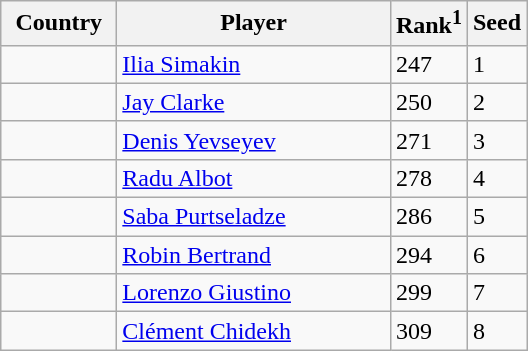<table class="sortable wikitable">
<tr>
<th width="70">Country</th>
<th width="175">Player</th>
<th>Rank<sup>1</sup></th>
<th>Seed</th>
</tr>
<tr>
<td></td>
<td><a href='#'>Ilia Simakin</a></td>
<td>247</td>
<td>1</td>
</tr>
<tr>
<td></td>
<td><a href='#'>Jay Clarke</a></td>
<td>250</td>
<td>2</td>
</tr>
<tr>
<td></td>
<td><a href='#'>Denis Yevseyev</a></td>
<td>271</td>
<td>3</td>
</tr>
<tr>
<td></td>
<td><a href='#'>Radu Albot</a></td>
<td>278</td>
<td>4</td>
</tr>
<tr>
<td></td>
<td><a href='#'>Saba Purtseladze</a></td>
<td>286</td>
<td>5</td>
</tr>
<tr>
<td></td>
<td><a href='#'>Robin Bertrand</a></td>
<td>294</td>
<td>6</td>
</tr>
<tr>
<td></td>
<td><a href='#'>Lorenzo Giustino</a></td>
<td>299</td>
<td>7</td>
</tr>
<tr>
<td></td>
<td><a href='#'>Clément Chidekh</a></td>
<td>309</td>
<td>8</td>
</tr>
</table>
